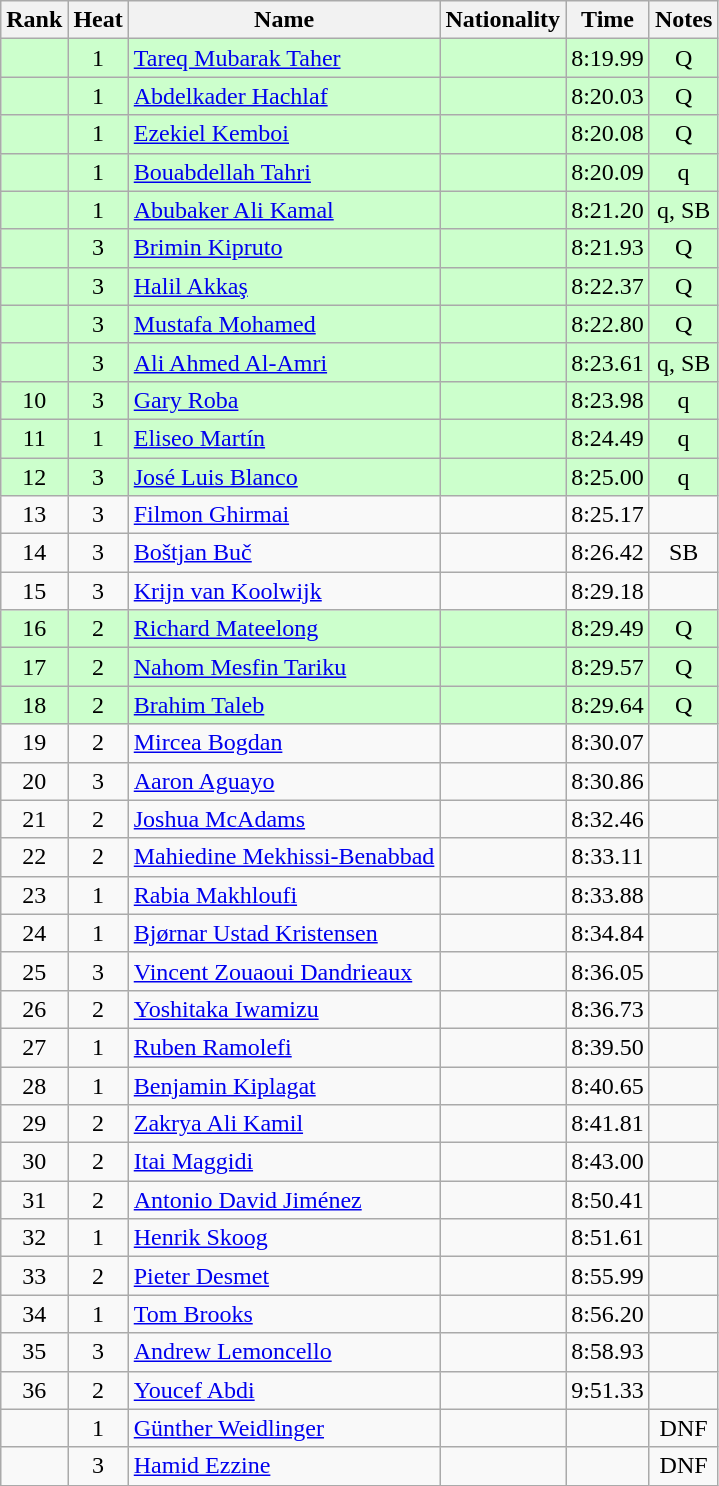<table class="wikitable sortable" style="text-align:center">
<tr>
<th>Rank</th>
<th>Heat</th>
<th>Name</th>
<th>Nationality</th>
<th>Time</th>
<th>Notes</th>
</tr>
<tr bgcolor=ccffcc>
<td></td>
<td>1</td>
<td align=left><a href='#'>Tareq Mubarak Taher</a></td>
<td align=left></td>
<td>8:19.99</td>
<td>Q</td>
</tr>
<tr bgcolor=ccffcc>
<td></td>
<td>1</td>
<td align=left><a href='#'>Abdelkader Hachlaf</a></td>
<td align=left></td>
<td>8:20.03</td>
<td>Q</td>
</tr>
<tr bgcolor=ccffcc>
<td></td>
<td>1</td>
<td align=left><a href='#'>Ezekiel Kemboi</a></td>
<td align=left></td>
<td>8:20.08</td>
<td>Q</td>
</tr>
<tr bgcolor=ccffcc>
<td></td>
<td>1</td>
<td align=left><a href='#'>Bouabdellah Tahri</a></td>
<td align=left></td>
<td>8:20.09</td>
<td>q</td>
</tr>
<tr bgcolor=ccffcc>
<td></td>
<td>1</td>
<td align=left><a href='#'>Abubaker Ali Kamal</a></td>
<td align=left></td>
<td>8:21.20</td>
<td>q, SB</td>
</tr>
<tr bgcolor=ccffcc>
<td></td>
<td>3</td>
<td align=left><a href='#'>Brimin Kipruto</a></td>
<td align=left></td>
<td>8:21.93</td>
<td>Q</td>
</tr>
<tr bgcolor=ccffcc>
<td></td>
<td>3</td>
<td align=left><a href='#'>Halil Akkaş</a></td>
<td align=left></td>
<td>8:22.37</td>
<td>Q</td>
</tr>
<tr bgcolor=ccffcc>
<td></td>
<td>3</td>
<td align=left><a href='#'>Mustafa Mohamed</a></td>
<td align=left></td>
<td>8:22.80</td>
<td>Q</td>
</tr>
<tr bgcolor=ccffcc>
<td></td>
<td>3</td>
<td align=left><a href='#'>Ali Ahmed Al-Amri</a></td>
<td align=left></td>
<td>8:23.61</td>
<td>q, SB</td>
</tr>
<tr bgcolor=ccffcc>
<td>10</td>
<td>3</td>
<td align=left><a href='#'>Gary Roba</a></td>
<td align=left></td>
<td>8:23.98</td>
<td>q</td>
</tr>
<tr bgcolor=ccffcc>
<td>11</td>
<td>1</td>
<td align=left><a href='#'>Eliseo Martín</a></td>
<td align=left></td>
<td>8:24.49</td>
<td>q</td>
</tr>
<tr bgcolor=ccffcc>
<td>12</td>
<td>3</td>
<td align=left><a href='#'>José Luis Blanco</a></td>
<td align=left></td>
<td>8:25.00</td>
<td>q</td>
</tr>
<tr>
<td>13</td>
<td>3</td>
<td align=left><a href='#'>Filmon Ghirmai</a></td>
<td align=left></td>
<td>8:25.17</td>
<td></td>
</tr>
<tr>
<td>14</td>
<td>3</td>
<td align=left><a href='#'>Boštjan Buč</a></td>
<td align=left></td>
<td>8:26.42</td>
<td>SB</td>
</tr>
<tr>
<td>15</td>
<td>3</td>
<td align=left><a href='#'>Krijn van Koolwijk</a></td>
<td align=left></td>
<td>8:29.18</td>
<td></td>
</tr>
<tr bgcolor=ccffcc>
<td>16</td>
<td>2</td>
<td align=left><a href='#'>Richard Mateelong</a></td>
<td align=left></td>
<td>8:29.49</td>
<td>Q</td>
</tr>
<tr bgcolor=ccffcc>
<td>17</td>
<td>2</td>
<td align=left><a href='#'>Nahom Mesfin Tariku</a></td>
<td align=left></td>
<td>8:29.57</td>
<td>Q</td>
</tr>
<tr bgcolor=ccffcc>
<td>18</td>
<td>2</td>
<td align=left><a href='#'>Brahim Taleb</a></td>
<td align=left></td>
<td>8:29.64</td>
<td>Q</td>
</tr>
<tr>
<td>19</td>
<td>2</td>
<td align=left><a href='#'>Mircea Bogdan</a></td>
<td align=left></td>
<td>8:30.07</td>
<td></td>
</tr>
<tr>
<td>20</td>
<td>3</td>
<td align=left><a href='#'>Aaron Aguayo</a></td>
<td align=left></td>
<td>8:30.86</td>
<td></td>
</tr>
<tr>
<td>21</td>
<td>2</td>
<td align=left><a href='#'>Joshua McAdams</a></td>
<td align=left></td>
<td>8:32.46</td>
<td></td>
</tr>
<tr>
<td>22</td>
<td>2</td>
<td align=left><a href='#'>Mahiedine Mekhissi-Benabbad</a></td>
<td align=left></td>
<td>8:33.11</td>
<td></td>
</tr>
<tr>
<td>23</td>
<td>1</td>
<td align=left><a href='#'>Rabia Makhloufi</a></td>
<td align=left></td>
<td>8:33.88</td>
<td></td>
</tr>
<tr>
<td>24</td>
<td>1</td>
<td align=left><a href='#'>Bjørnar Ustad Kristensen</a></td>
<td align=left></td>
<td>8:34.84</td>
<td></td>
</tr>
<tr>
<td>25</td>
<td>3</td>
<td align=left><a href='#'>Vincent Zouaoui Dandrieaux</a></td>
<td align=left></td>
<td>8:36.05</td>
<td></td>
</tr>
<tr>
<td>26</td>
<td>2</td>
<td align=left><a href='#'>Yoshitaka Iwamizu</a></td>
<td align=left></td>
<td>8:36.73</td>
<td></td>
</tr>
<tr>
<td>27</td>
<td>1</td>
<td align=left><a href='#'>Ruben Ramolefi</a></td>
<td align=left></td>
<td>8:39.50</td>
<td></td>
</tr>
<tr>
<td>28</td>
<td>1</td>
<td align=left><a href='#'>Benjamin Kiplagat</a></td>
<td align=left></td>
<td>8:40.65</td>
<td></td>
</tr>
<tr>
<td>29</td>
<td>2</td>
<td align=left><a href='#'>Zakrya Ali Kamil</a></td>
<td align=left></td>
<td>8:41.81</td>
<td></td>
</tr>
<tr>
<td>30</td>
<td>2</td>
<td align=left><a href='#'>Itai Maggidi</a></td>
<td align=left></td>
<td>8:43.00</td>
<td></td>
</tr>
<tr>
<td>31</td>
<td>2</td>
<td align=left><a href='#'>Antonio David Jiménez</a></td>
<td align=left></td>
<td>8:50.41</td>
<td></td>
</tr>
<tr>
<td>32</td>
<td>1</td>
<td align=left><a href='#'>Henrik Skoog</a></td>
<td align=left></td>
<td>8:51.61</td>
<td></td>
</tr>
<tr>
<td>33</td>
<td>2</td>
<td align=left><a href='#'>Pieter Desmet</a></td>
<td align=left></td>
<td>8:55.99</td>
<td></td>
</tr>
<tr>
<td>34</td>
<td>1</td>
<td align=left><a href='#'>Tom Brooks</a></td>
<td align=left></td>
<td>8:56.20</td>
<td></td>
</tr>
<tr>
<td>35</td>
<td>3</td>
<td align=left><a href='#'>Andrew Lemoncello</a></td>
<td align=left></td>
<td>8:58.93</td>
<td></td>
</tr>
<tr>
<td>36</td>
<td>2</td>
<td align=left><a href='#'>Youcef Abdi</a></td>
<td align=left></td>
<td>9:51.33</td>
<td></td>
</tr>
<tr>
<td></td>
<td>1</td>
<td align=left><a href='#'>Günther Weidlinger</a></td>
<td align=left></td>
<td></td>
<td>DNF</td>
</tr>
<tr>
<td></td>
<td>3</td>
<td align=left><a href='#'>Hamid Ezzine</a></td>
<td align=left></td>
<td></td>
<td>DNF</td>
</tr>
</table>
